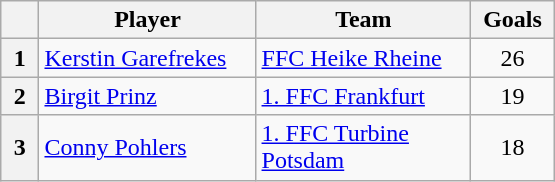<table class="wikitable" width = 370>
<tr>
<th width = 20></th>
<th width = 150>Player</th>
<th width = 150>Team</th>
<th width = 50>Goals</th>
</tr>
<tr>
<th>1</th>
<td align="left"> <a href='#'>Kerstin Garefrekes</a></td>
<td><a href='#'>FFC Heike Rheine</a></td>
<td align="center">26</td>
</tr>
<tr>
<th>2</th>
<td align="left"> <a href='#'>Birgit Prinz</a></td>
<td><a href='#'>1. FFC Frankfurt</a></td>
<td align="center">19</td>
</tr>
<tr>
<th>3</th>
<td align="left"> <a href='#'>Conny Pohlers</a></td>
<td><a href='#'>1. FFC Turbine Potsdam</a></td>
<td align="center">18</td>
</tr>
</table>
